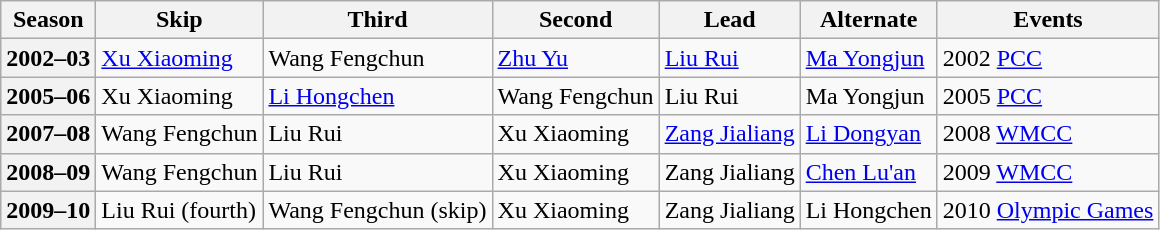<table class="wikitable">
<tr>
<th scope="col">Season</th>
<th scope="col">Skip</th>
<th scope="col">Third</th>
<th scope="col">Second</th>
<th scope="col">Lead</th>
<th scope="col">Alternate</th>
<th scope="col">Events</th>
</tr>
<tr>
<th scope="row">2002–03</th>
<td><a href='#'>Xu Xiaoming</a></td>
<td>Wang Fengchun</td>
<td><a href='#'>Zhu Yu</a></td>
<td><a href='#'>Liu Rui</a></td>
<td><a href='#'>Ma Yongjun</a></td>
<td>2002 <a href='#'>PCC</a></td>
</tr>
<tr>
<th scope="row">2005–06</th>
<td>Xu Xiaoming</td>
<td><a href='#'>Li Hongchen</a></td>
<td>Wang Fengchun</td>
<td>Liu Rui</td>
<td>Ma Yongjun</td>
<td>2005 <a href='#'>PCC</a></td>
</tr>
<tr>
<th scope="row">2007–08</th>
<td>Wang Fengchun</td>
<td>Liu Rui</td>
<td>Xu Xiaoming</td>
<td><a href='#'>Zang Jialiang</a></td>
<td><a href='#'>Li Dongyan</a></td>
<td>2008 <a href='#'>WMCC</a></td>
</tr>
<tr>
<th scope="row">2008–09</th>
<td>Wang Fengchun</td>
<td>Liu Rui</td>
<td>Xu Xiaoming</td>
<td>Zang Jialiang</td>
<td><a href='#'>Chen Lu'an</a></td>
<td>2009 <a href='#'>WMCC</a></td>
</tr>
<tr>
<th scope="row">2009–10</th>
<td>Liu Rui (fourth)</td>
<td>Wang Fengchun (skip)</td>
<td>Xu Xiaoming</td>
<td>Zang Jialiang</td>
<td>Li Hongchen</td>
<td>2010 <a href='#'>Olympic Games</a></td>
</tr>
</table>
